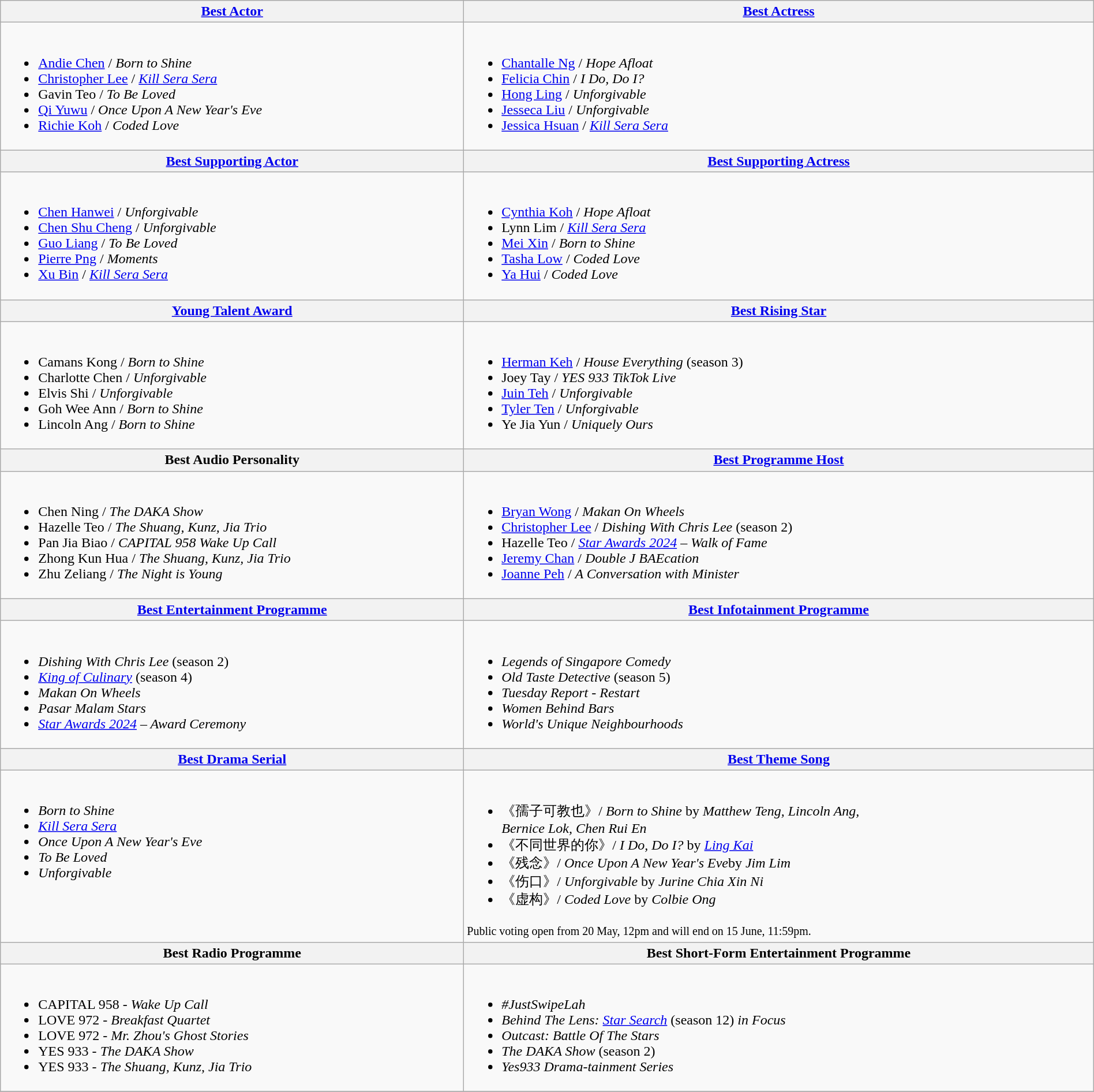<table class="wikitable" style="width:100%;">
<tr>
<th width:50%"><a href='#'>Best Actor</a><br></th>
<th width:50%"><a href='#'>Best Actress</a><br></th>
</tr>
<tr>
<td valign="top"><br><ul><li><a href='#'>Andie Chen</a> / <em>Born to Shine</em></li><li><a href='#'>Christopher Lee</a> / <em><a href='#'>Kill Sera Sera</a></em></li><li>Gavin Teo / <em>To Be Loved</em></li><li><a href='#'>Qi Yuwu</a> / <em>Once Upon A New Year's Eve</em></li><li><a href='#'>Richie Koh</a> / <em>Coded Love</em></li></ul></td>
<td valign="top"><br><ul><li><a href='#'>Chantalle Ng</a> / <em>Hope Afloat</em></li><li><a href='#'>Felicia Chin</a> / <em>I Do, Do I?</em></li><li><a href='#'>Hong Ling</a>	/ <em>Unforgivable</em></li><li><a href='#'>Jesseca Liu</a> / <em>Unforgivable</em></li><li><a href='#'>Jessica Hsuan</a> / <em><a href='#'>Kill Sera Sera</a></em></li></ul></td>
</tr>
<tr>
<th width:50%"><a href='#'>Best Supporting Actor</a><br></th>
<th width:50%"><a href='#'>Best Supporting Actress</a><br></th>
</tr>
<tr>
<td valign="top"><br><ul><li><a href='#'>Chen Hanwei</a> / <em>Unforgivable</em></li><li><a href='#'>Chen Shu Cheng</a> / <em>Unforgivable</em></li><li><a href='#'>Guo Liang</a> / <em>To Be Loved</em></li><li><a href='#'>Pierre Png</a> / <em>Moments</em></li><li><a href='#'>Xu Bin</a> / <em><a href='#'>Kill Sera Sera</a></em></li></ul></td>
<td valign="top"><br><ul><li><a href='#'>Cynthia Koh</a> / <em>Hope Afloat</em></li><li>Lynn Lim / <em><a href='#'>Kill Sera Sera</a></em></li><li><a href='#'>Mei Xin</a> / <em>Born to Shine</em></li><li><a href='#'>Tasha Low</a> / <em>Coded Love</em></li><li><a href='#'>Ya Hui</a> / <em>Coded Love</em></li></ul></td>
</tr>
<tr>
<th width:50%"><a href='#'>Young Talent Award</a><br></th>
<th width:50%"><a href='#'>Best Rising Star</a><br></th>
</tr>
<tr>
<td valign="top"><br><ul><li>Camans Kong / <em>Born to Shine</em></li><li>Charlotte Chen / <em>Unforgivable</em></li><li>Elvis Shi / <em>Unforgivable</em></li><li>Goh Wee Ann / <em>Born to Shine</em></li><li>Lincoln Ang / <em>Born to Shine</em></li></ul></td>
<td valign="top"><br><ul><li><a href='#'>Herman Keh</a> / <em>House Everything</em> (season 3)</li><li>Joey Tay / <em>YES 933 TikTok Live</em></li><li><a href='#'>Juin Teh</a> / <em>Unforgivable</em></li><li><a href='#'>Tyler Ten</a> / <em>Unforgivable</em></li><li>Ye Jia Yun / <em>Uniquely Ours</em></li></ul></td>
</tr>
<tr>
<th width:50%">Best Audio Personality<br></th>
<th width:50%"><a href='#'>Best Programme Host</a><br></th>
</tr>
<tr>
<td valign="top"><br><ul><li>Chen Ning / <em>The DAKA Show</em></li><li>Hazelle Teo / <em>The Shuang, Kunz, Jia Trio</em></li><li>Pan Jia Biao / <em>CAPITAL 958 Wake Up Call</em></li><li>Zhong Kun Hua / <em>The Shuang, Kunz, Jia Trio</em></li><li>Zhu Zeliang / <em>The Night is Young</em></li></ul></td>
<td valign="top"><br><ul><li><a href='#'>Bryan Wong</a> / <em>Makan On Wheels</em></li><li><a href='#'>Christopher Lee</a> / <em>Dishing With Chris Lee</em> (season 2)</li><li>Hazelle Teo / <em><a href='#'>Star Awards 2024</a> – Walk of Fame</em></li><li><a href='#'>Jeremy Chan</a> / <em>Double J BAEcation</em></li><li><a href='#'>Joanne Peh</a> / <em>A Conversation with Minister</em></li></ul></td>
</tr>
<tr>
<th width:50%"><a href='#'>Best Entertainment Programme</a></th>
<th width:50%"><a href='#'>Best Infotainment Programme</a></th>
</tr>
<tr>
<td valign="top"><br><ul><li><em>Dishing With Chris Lee</em> (season 2)</li><li><em><a href='#'>King of Culinary</a></em> (season 4)</li><li><em>Makan On Wheels</em></li><li><em>Pasar Malam Stars</em></li><li><em><a href='#'>Star Awards 2024</a> – Award Ceremony</em></li></ul></td>
<td valign="top"><br><ul><li><em>Legends of Singapore Comedy</em></li><li><em>Old Taste Detective</em> (season 5)</li><li><em>Tuesday Report - Restart</em></li><li><em>Women Behind Bars</em></li><li><em>World's Unique Neighbourhoods</em></li></ul></td>
</tr>
<tr>
<th width:50%"><a href='#'>Best Drama Serial</a> <br></th>
<th width:50%"><a href='#'>Best Theme Song</a> <br></th>
</tr>
<tr>
<td valign="top"><br><ul><li><em>Born to Shine</em></li><li><em><a href='#'>Kill Sera Sera</a></em></li><li><em>Once Upon A New Year's Eve</em></li><li><em>To Be Loved</em></li><li><em>Unforgivable</em></li></ul></td>
<td valign="top"><br><ul><li>《孺子可教也》/ <em>Born to Shine</em> by <em>Matthew Teng, Lincoln Ang, <br>Bernice Lok, Chen Rui En</em></li><li>《不同世界的你》/ <em>I Do, Do I?</em> by <em><a href='#'>Ling Kai</a></em></li><li>《残念》/ <em>Once Upon A New Year's Eve</em>by <em>Jim Lim</em></li><li>《伤口》/ <em>Unforgivable</em> by <em>Jurine Chia Xin Ni</em></li><li>《虚构》/ <em>Coded Love</em> by <em>Colbie Ong</em></li></ul><small> Public voting open from 20 May, 12pm and will end on 15 June, 11:59pm.</small></td>
</tr>
<tr>
<th width:50%">Best Radio Programme</th>
<th width:50%">Best Short-Form Entertainment Programme</th>
</tr>
<tr>
<td valign="top"><br><ul><li>CAPITAL 958  - <em>Wake Up Call</em></li><li>LOVE 972  - <em>Breakfast Quartet</em></li><li>LOVE 972  - <em>Mr. Zhou's Ghost Stories</em></li><li>YES 933 - <em>The DAKA Show</em></li><li>YES 933 - <em>The Shuang, Kunz, Jia Trio</em></li></ul></td>
<td valign="top"><br><ul><li><em>#JustSwipeLah</em></li><li><em>Behind The Lens: <a href='#'>Star Search</a></em> (season 12) <em>in Focus</em></li><li><em>Outcast: Battle Of The Stars</em></li><li><em>The DAKA Show</em> (season 2)</li><li><em>Yes933 Drama-tainment Series</em></li></ul></td>
</tr>
<tr>
</tr>
</table>
